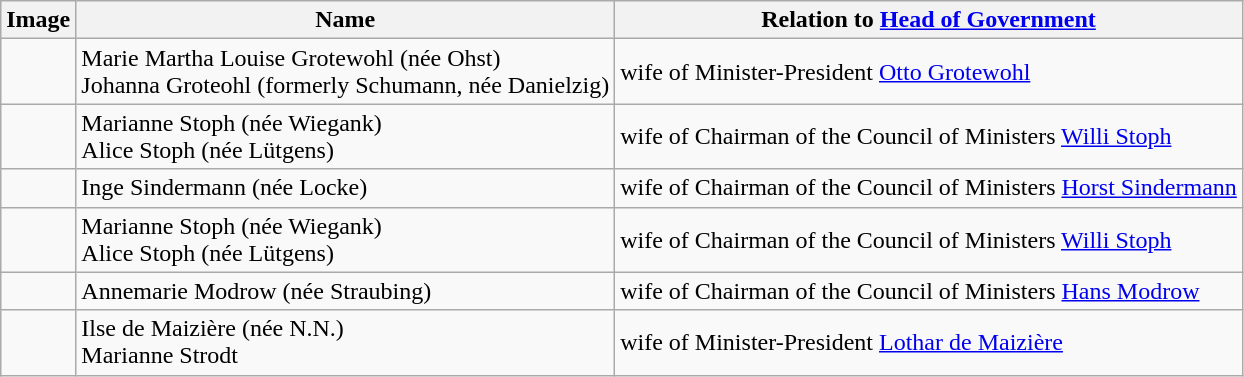<table class="wikitable">
<tr>
<th>Image</th>
<th>Name</th>
<th>Relation to <a href='#'>Head of Government</a></th>
</tr>
<tr>
<td></td>
<td>Marie Martha Louise Grotewohl (née Ohst)<br>Johanna Groteohl (formerly Schumann, née Danielzig)</td>
<td>wife of Minister-President <a href='#'>Otto Grotewohl</a></td>
</tr>
<tr>
<td></td>
<td>Marianne Stoph (née Wiegank)<br>Alice Stoph (née Lütgens)</td>
<td>wife of Chairman of the Council of Ministers <a href='#'>Willi Stoph</a></td>
</tr>
<tr>
<td></td>
<td>Inge Sindermann (née Locke)</td>
<td>wife of Chairman of the Council of Ministers <a href='#'>Horst Sindermann</a></td>
</tr>
<tr>
<td></td>
<td>Marianne Stoph (née Wiegank)<br>Alice Stoph (née Lütgens)</td>
<td>wife of Chairman of the Council of Ministers <a href='#'>Willi Stoph</a></td>
</tr>
<tr>
<td></td>
<td>Annemarie Modrow (née Straubing)</td>
<td>wife of Chairman of the Council of Ministers <a href='#'>Hans Modrow</a></td>
</tr>
<tr>
<td></td>
<td>Ilse de Maizière (née N.N.)<br>Marianne Strodt</td>
<td>wife of Minister-President <a href='#'>Lothar de Maizière</a></td>
</tr>
</table>
